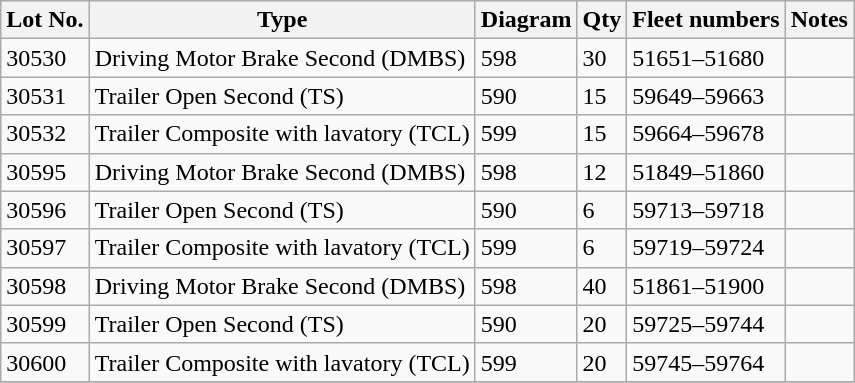<table class=wikitable>
<tr>
<th>Lot No.</th>
<th>Type</th>
<th>Diagram</th>
<th>Qty</th>
<th>Fleet numbers</th>
<th>Notes</th>
</tr>
<tr>
<td>30530</td>
<td>Driving Motor Brake Second (DMBS)</td>
<td>598</td>
<td>30</td>
<td>51651–51680</td>
<td></td>
</tr>
<tr>
<td>30531</td>
<td>Trailer Open Second (TS)</td>
<td>590</td>
<td>15</td>
<td>59649–59663</td>
<td></td>
</tr>
<tr>
<td>30532</td>
<td>Trailer Composite with lavatory (TCL)</td>
<td>599</td>
<td>15</td>
<td>59664–59678</td>
<td></td>
</tr>
<tr>
<td>30595</td>
<td>Driving Motor Brake Second (DMBS)</td>
<td>598</td>
<td>12</td>
<td>51849–51860</td>
<td></td>
</tr>
<tr>
<td>30596</td>
<td>Trailer Open Second (TS)</td>
<td>590</td>
<td>6</td>
<td>59713–59718</td>
<td></td>
</tr>
<tr>
<td>30597</td>
<td>Trailer Composite with lavatory (TCL)</td>
<td>599</td>
<td>6</td>
<td>59719–59724</td>
<td></td>
</tr>
<tr>
<td>30598</td>
<td>Driving Motor Brake Second (DMBS)</td>
<td>598</td>
<td>40</td>
<td>51861–51900</td>
<td></td>
</tr>
<tr>
<td>30599</td>
<td>Trailer Open Second (TS)</td>
<td>590</td>
<td>20</td>
<td>59725–59744</td>
<td></td>
</tr>
<tr>
<td>30600</td>
<td>Trailer Composite with lavatory (TCL)</td>
<td>599</td>
<td>20</td>
<td>59745–59764</td>
<td></td>
</tr>
<tr>
</tr>
</table>
